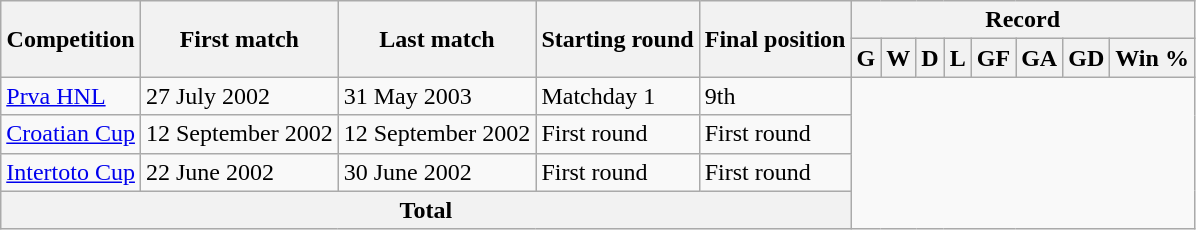<table class="wikitable" style="text-align: center">
<tr>
<th rowspan="2">Competition</th>
<th rowspan="2">First match</th>
<th rowspan="2">Last match</th>
<th rowspan="2">Starting round</th>
<th rowspan="2">Final position</th>
<th colspan="8">Record</th>
</tr>
<tr>
<th>G</th>
<th>W</th>
<th>D</th>
<th>L</th>
<th>GF</th>
<th>GA</th>
<th>GD</th>
<th>Win %</th>
</tr>
<tr>
<td align=left><a href='#'>Prva HNL</a></td>
<td align=left>27 July 2002</td>
<td align=left>31 May 2003</td>
<td align=left>Matchday 1</td>
<td align=left>9th<br></td>
</tr>
<tr>
<td align=left><a href='#'>Croatian Cup</a></td>
<td align=left>12 September 2002</td>
<td align=left>12 September 2002</td>
<td align=left>First round</td>
<td align=left>First round<br></td>
</tr>
<tr>
<td align=left><a href='#'>Intertoto Cup</a></td>
<td align=left>22 June 2002</td>
<td align=left>30 June 2002</td>
<td align=left>First round</td>
<td align=left>First round<br></td>
</tr>
<tr>
<th colspan="5">Total<br></th>
</tr>
</table>
